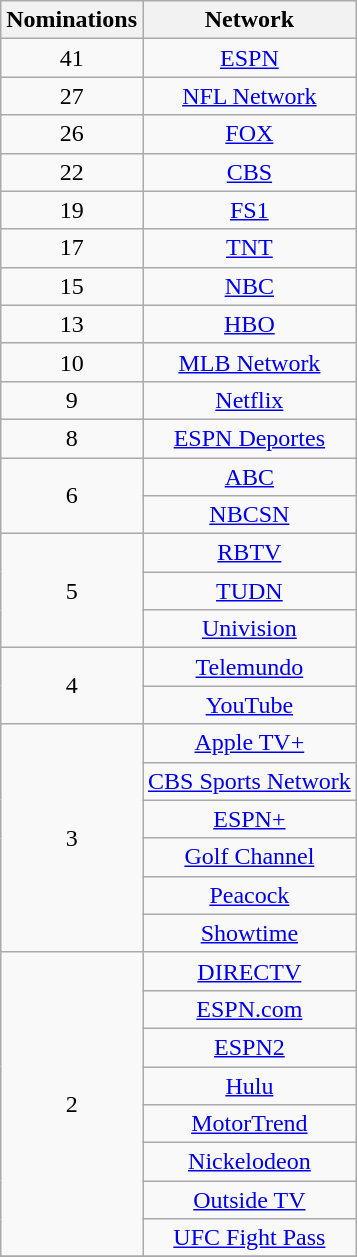<table class="wikitable floatright" style="text-align: center;">
<tr>
<th scope="col" style="width:55px;">Nominations</th>
<th scope="col" style="text-align:center;">Network</th>
</tr>
<tr>
<td scope=row style="text-align:center">41</td>
<td><a href='#'>ESPN</a></td>
</tr>
<tr>
<td scope=row style="text-align:center">27</td>
<td><a href='#'>NFL Network</a></td>
</tr>
<tr>
<td scope=row style="text-align:center">26</td>
<td><a href='#'>FOX</a></td>
</tr>
<tr>
<td scope=row style="text-align:center">22</td>
<td><a href='#'>CBS</a></td>
</tr>
<tr>
<td scope=row style="text-align:center">19</td>
<td><a href='#'>FS1</a></td>
</tr>
<tr>
<td scope=row style="text-align:center">17</td>
<td><a href='#'>TNT</a></td>
</tr>
<tr>
<td scope=row style="text-align:center">15</td>
<td><a href='#'>NBC</a></td>
</tr>
<tr>
<td scope=row style="text-align:center">13</td>
<td><a href='#'>HBO</a></td>
</tr>
<tr>
<td scope=row style="text-align:center">10</td>
<td><a href='#'>MLB Network</a></td>
</tr>
<tr>
<td scope=row style="text-align:center">9</td>
<td><a href='#'>Netflix</a></td>
</tr>
<tr>
<td scope=row style="text-align:center">8</td>
<td><a href='#'>ESPN Deportes</a></td>
</tr>
<tr>
<td rowspan="2" scope=row style="text-align:center">6</td>
<td><a href='#'>ABC</a></td>
</tr>
<tr>
<td><a href='#'>NBCSN</a></td>
</tr>
<tr>
<td rowspan="3" scope=row style="text-align:center">5</td>
<td><a href='#'>RBTV</a></td>
</tr>
<tr>
<td><a href='#'>TUDN</a></td>
</tr>
<tr>
<td><a href='#'>Univision</a></td>
</tr>
<tr>
<td rowspan="2" scope=row style="text-align:center">4</td>
<td><a href='#'>Telemundo</a></td>
</tr>
<tr>
<td><a href='#'>YouTube</a></td>
</tr>
<tr>
<td rowspan="6" scope=row style="text-align:center">3</td>
<td><a href='#'>Apple TV+</a></td>
</tr>
<tr>
<td><a href='#'>CBS Sports Network</a></td>
</tr>
<tr>
<td><a href='#'>ESPN+</a></td>
</tr>
<tr>
<td><a href='#'>Golf Channel</a></td>
</tr>
<tr>
<td><a href='#'>Peacock</a></td>
</tr>
<tr>
<td><a href='#'>Showtime</a></td>
</tr>
<tr>
<td rowspan="8" scope=row style="text-align:center">2</td>
<td><a href='#'>DIRECTV</a></td>
</tr>
<tr>
<td><a href='#'>ESPN.com</a></td>
</tr>
<tr>
<td><a href='#'>ESPN2</a></td>
</tr>
<tr>
<td><a href='#'>Hulu</a></td>
</tr>
<tr>
<td><a href='#'>MotorTrend</a></td>
</tr>
<tr>
<td><a href='#'>Nickelodeon</a></td>
</tr>
<tr>
<td><a href='#'>Outside TV</a></td>
</tr>
<tr>
<td><a href='#'>UFC Fight Pass</a></td>
</tr>
<tr>
</tr>
</table>
